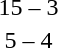<table style="text-align:center">
<tr>
<th width=200></th>
<th width=100></th>
<th width=200></th>
</tr>
<tr>
<td align=right><strong></strong></td>
<td>15 – 3</td>
<td align=left></td>
</tr>
<tr>
<td align=right><strong></strong></td>
<td>5 – 4</td>
<td align=left></td>
</tr>
</table>
